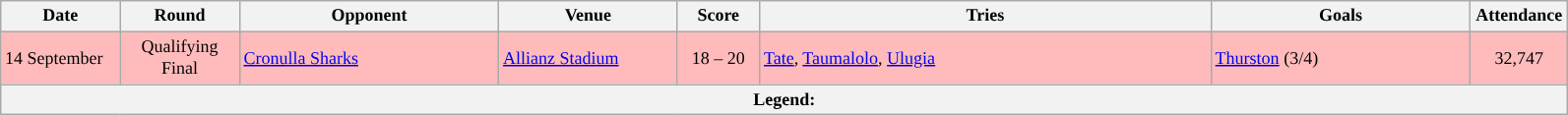<table class="wikitable" style="font-size:75%;">
<tr>
<th style="width:75px;">Date</th>
<th style="width:75px;">Round</th>
<th style="width:170px;">Opponent</th>
<th style="width:115px;">Venue</th>
<th style="width:50px;">Score</th>
<th style="width:300px;">Tries</th>
<th style="width:170px;">Goals</th>
<th style="width:60px;">Attendance</th>
</tr>
<tr style="background:#FFBBBB">
<td>14 September</td>
<td style="text-align:center;">Qualifying Final</td>
<td> <a href='#'>Cronulla Sharks</a></td>
<td><a href='#'>Allianz Stadium</a></td>
<td style="text-align:center;">18 – 20</td>
<td><a href='#'>Tate</a>, <a href='#'>Taumalolo</a>, <a href='#'>Ulugia</a></td>
<td><a href='#'>Thurston</a> (3/4)</td>
<td style="text-align:center;">32,747</td>
</tr>
<tr>
<th colspan="11"><strong>Legend</strong>:    </th>
</tr>
</table>
